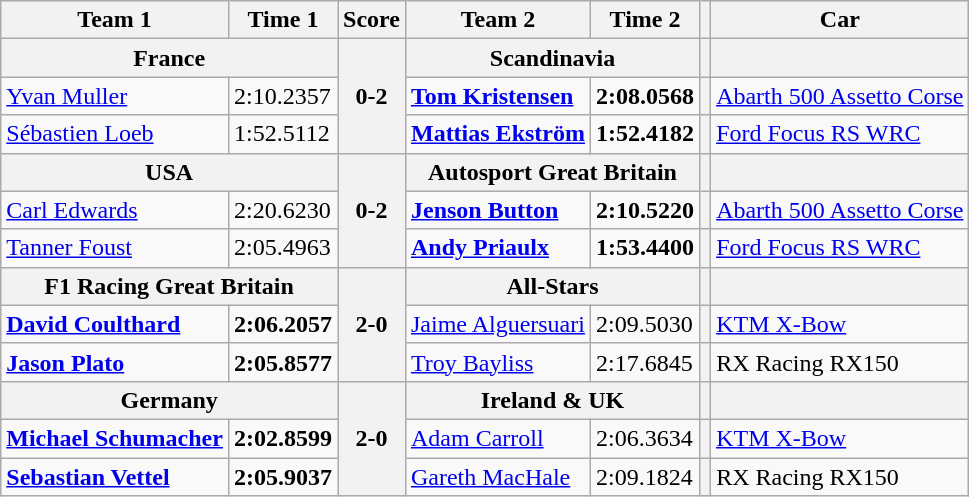<table class="wikitable">
<tr>
<th>Team 1</th>
<th>Time 1</th>
<th>Score</th>
<th>Team 2</th>
<th>Time 2</th>
<th></th>
<th>Car</th>
</tr>
<tr>
<th colspan=2> France</th>
<th rowspan=3>0-2</th>
<th colspan=2> <strong>Scandinavia</strong></th>
<th></th>
<th></th>
</tr>
<tr>
<td><a href='#'>Yvan Muller</a></td>
<td>2:10.2357</td>
<td><strong><a href='#'>Tom Kristensen</a></strong></td>
<td><strong>2:08.0568</strong></td>
<th></th>
<td><a href='#'>Abarth 500 Assetto Corse</a></td>
</tr>
<tr>
<td><a href='#'>Sébastien Loeb</a></td>
<td>1:52.5112</td>
<td><strong><a href='#'>Mattias Ekström</a></strong></td>
<td><strong>1:52.4182</strong></td>
<th></th>
<td><a href='#'>Ford Focus RS WRC</a></td>
</tr>
<tr>
<th colspan=2> USA</th>
<th rowspan=3>0-2</th>
<th colspan=2> <strong>Autosport Great Britain</strong></th>
<th></th>
<th></th>
</tr>
<tr>
<td><a href='#'>Carl Edwards</a></td>
<td>2:20.6230</td>
<td><strong><a href='#'>Jenson Button</a></strong></td>
<td><strong>2:10.5220</strong></td>
<th></th>
<td><a href='#'>Abarth 500 Assetto Corse</a></td>
</tr>
<tr>
<td><a href='#'>Tanner Foust</a></td>
<td>2:05.4963</td>
<td><strong><a href='#'>Andy Priaulx</a></strong></td>
<td><strong>1:53.4400</strong></td>
<th></th>
<td><a href='#'>Ford Focus RS WRC</a></td>
</tr>
<tr>
<th colspan=2> <strong>F1 Racing Great Britain</strong></th>
<th rowspan=3>2-0</th>
<th colspan=2> All-Stars</th>
<th></th>
<th></th>
</tr>
<tr>
<td><strong><a href='#'>David Coulthard</a></strong></td>
<td><strong>2:06.2057</strong></td>
<td><a href='#'>Jaime Alguersuari</a></td>
<td>2:09.5030</td>
<th></th>
<td><a href='#'>KTM X-Bow</a></td>
</tr>
<tr>
<td><strong><a href='#'>Jason Plato</a></strong></td>
<td><strong>2:05.8577</strong></td>
<td><a href='#'>Troy Bayliss</a></td>
<td>2:17.6845</td>
<th></th>
<td>RX Racing RX150</td>
</tr>
<tr>
<th colspan=2> <strong>Germany</strong></th>
<th rowspan=3>2-0</th>
<th colspan=2> Ireland & UK</th>
<th></th>
<th></th>
</tr>
<tr>
<td><strong><a href='#'>Michael Schumacher</a></strong></td>
<td><strong>2:02.8599</strong></td>
<td><a href='#'>Adam Carroll</a></td>
<td>2:06.3634</td>
<th></th>
<td><a href='#'>KTM X-Bow</a></td>
</tr>
<tr>
<td><strong><a href='#'>Sebastian Vettel</a></strong></td>
<td><strong>2:05.9037</strong></td>
<td><a href='#'>Gareth MacHale</a></td>
<td>2:09.1824</td>
<th></th>
<td>RX Racing RX150</td>
</tr>
</table>
